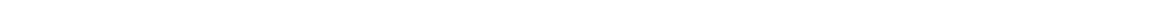<table style="width:88%; text-align:center;">
<tr style="color:white;">
<td style="background:"><strong>11</strong></td>
<td style="background:"><strong>7</strong></td>
<td style="background:"><strong>3</strong></td>
<td style="background:"><strong>39</strong></td>
</tr>
</table>
